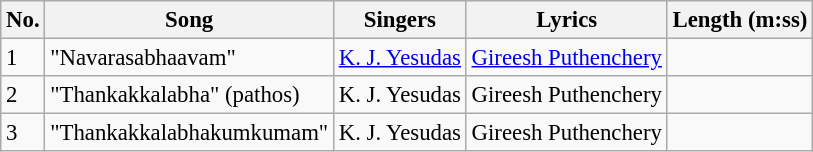<table class="wikitable" style="font-size:95%;">
<tr>
<th>No.</th>
<th>Song</th>
<th>Singers</th>
<th>Lyrics</th>
<th>Length (m:ss)</th>
</tr>
<tr>
<td>1</td>
<td>"Navarasabhaavam"</td>
<td><a href='#'>K. J. Yesudas</a></td>
<td><a href='#'>Gireesh Puthenchery</a></td>
<td></td>
</tr>
<tr>
<td>2</td>
<td>"Thankakkalabha" (pathos)</td>
<td>K. J. Yesudas</td>
<td>Gireesh Puthenchery</td>
<td></td>
</tr>
<tr>
<td>3</td>
<td>"Thankakkalabhakumkumam"</td>
<td>K. J. Yesudas</td>
<td>Gireesh Puthenchery</td>
<td></td>
</tr>
</table>
